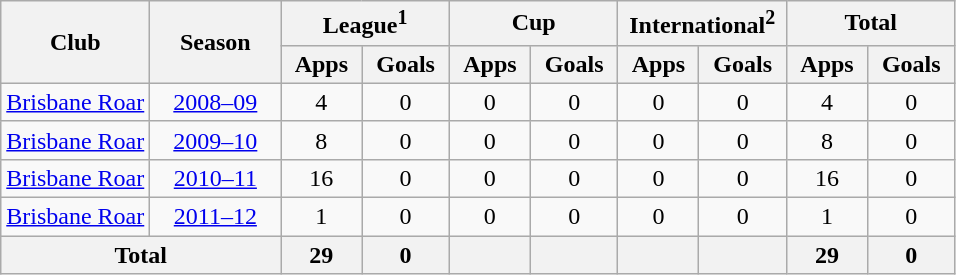<table class="wikitable" style="text-align: center;">
<tr>
<th rowspan="2">Club</th>
<th rowspan="2" width="80">Season</th>
<th colspan="2" width="105">League<sup>1</sup></th>
<th colspan="2" width="105">Cup</th>
<th colspan="2" width="105">International<sup>2</sup></th>
<th colspan="2" width="105">Total</th>
</tr>
<tr>
<th>Apps</th>
<th>Goals</th>
<th>Apps</th>
<th>Goals</th>
<th>Apps</th>
<th>Goals</th>
<th>Apps</th>
<th>Goals</th>
</tr>
<tr>
<td rowspan="1" valign="center"><a href='#'>Brisbane Roar</a></td>
<td><a href='#'>2008–09</a></td>
<td>4</td>
<td>0</td>
<td>0</td>
<td>0</td>
<td>0</td>
<td>0</td>
<td>4</td>
<td>0</td>
</tr>
<tr>
<td rowspan="1" valign="center"><a href='#'>Brisbane Roar</a></td>
<td><a href='#'>2009–10</a></td>
<td>8</td>
<td>0</td>
<td>0</td>
<td>0</td>
<td>0</td>
<td>0</td>
<td>8</td>
<td>0</td>
</tr>
<tr>
<td rowspan="1" valign="center"><a href='#'>Brisbane Roar</a></td>
<td><a href='#'>2010–11</a></td>
<td>16</td>
<td>0</td>
<td>0</td>
<td>0</td>
<td>0</td>
<td>0</td>
<td>16</td>
<td>0</td>
</tr>
<tr>
<td rowspan="1" valign="center"><a href='#'>Brisbane Roar</a></td>
<td><a href='#'>2011–12</a></td>
<td>1</td>
<td>0</td>
<td>0</td>
<td>0</td>
<td>0</td>
<td>0</td>
<td>1</td>
<td>0</td>
</tr>
<tr>
<th colspan="2">Total</th>
<th>29</th>
<th>0</th>
<th></th>
<th></th>
<th></th>
<th></th>
<th>29</th>
<th>0</th>
</tr>
</table>
